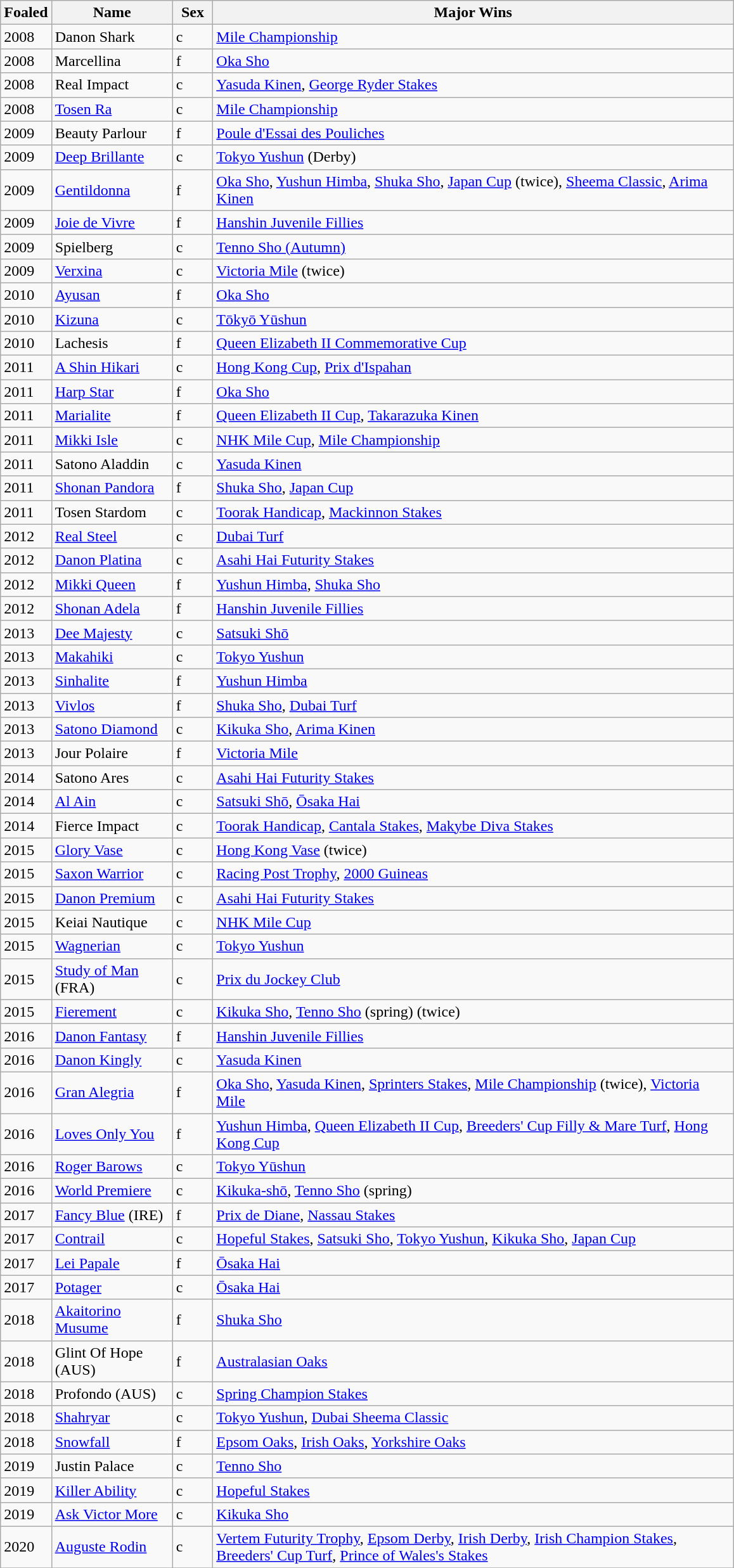<table class="wikitable">
<tr>
<th width="35px"><strong>Foaled</strong></th>
<th width="120px"><strong>Name</strong></th>
<th width="35px"><strong>Sex</strong></th>
<th width="540px"><strong>Major Wins</strong></th>
</tr>
<tr>
<td>2008</td>
<td>Danon Shark</td>
<td>c</td>
<td><a href='#'>Mile Championship</a></td>
</tr>
<tr>
<td>2008</td>
<td>Marcellina</td>
<td>f</td>
<td><a href='#'>Oka Sho</a></td>
</tr>
<tr>
<td>2008</td>
<td>Real Impact</td>
<td>c</td>
<td><a href='#'>Yasuda Kinen</a>, <a href='#'>George Ryder Stakes</a></td>
</tr>
<tr>
<td>2008</td>
<td><a href='#'>Tosen Ra</a></td>
<td>c</td>
<td><a href='#'>Mile Championship</a></td>
</tr>
<tr>
<td>2009</td>
<td>Beauty Parlour</td>
<td>f</td>
<td><a href='#'>Poule d'Essai des Pouliches</a></td>
</tr>
<tr>
<td>2009</td>
<td><a href='#'>Deep Brillante</a></td>
<td>c</td>
<td><a href='#'>Tokyo Yushun</a> (Derby)</td>
</tr>
<tr>
<td>2009</td>
<td><a href='#'>Gentildonna</a></td>
<td>f</td>
<td><a href='#'>Oka Sho</a>, <a href='#'>Yushun Himba</a>, <a href='#'>Shuka Sho</a>, <a href='#'>Japan Cup</a> (twice), <a href='#'>Sheema Classic</a>, <a href='#'>Arima Kinen</a></td>
</tr>
<tr>
<td>2009</td>
<td><a href='#'>Joie de Vivre</a></td>
<td>f</td>
<td><a href='#'>Hanshin Juvenile Fillies</a></td>
</tr>
<tr>
<td>2009</td>
<td>Spielberg</td>
<td>c</td>
<td><a href='#'>Tenno Sho (Autumn)</a></td>
</tr>
<tr>
<td>2009</td>
<td><a href='#'>Verxina</a></td>
<td>c</td>
<td><a href='#'>Victoria Mile</a> (twice)</td>
</tr>
<tr>
<td>2010</td>
<td><a href='#'>Ayusan</a></td>
<td>f</td>
<td><a href='#'>Oka Sho</a></td>
</tr>
<tr>
<td>2010</td>
<td><a href='#'>Kizuna</a></td>
<td>c</td>
<td><a href='#'>Tōkyō Yūshun</a></td>
</tr>
<tr>
<td>2010</td>
<td>Lachesis</td>
<td>f</td>
<td><a href='#'>Queen Elizabeth II Commemorative Cup</a></td>
</tr>
<tr>
<td>2011</td>
<td><a href='#'>A Shin Hikari</a></td>
<td>c</td>
<td><a href='#'>Hong Kong Cup</a>, <a href='#'>Prix d'Ispahan</a></td>
</tr>
<tr>
<td>2011</td>
<td><a href='#'>Harp Star</a></td>
<td>f</td>
<td><a href='#'>Oka Sho</a></td>
</tr>
<tr>
<td>2011</td>
<td><a href='#'>Marialite</a></td>
<td>f</td>
<td><a href='#'>Queen Elizabeth II Cup</a>, <a href='#'>Takarazuka Kinen</a></td>
</tr>
<tr>
<td>2011</td>
<td><a href='#'>Mikki Isle</a></td>
<td>c</td>
<td><a href='#'>NHK Mile Cup</a>, <a href='#'>Mile Championship</a></td>
</tr>
<tr>
<td>2011</td>
<td>Satono Aladdin</td>
<td>c</td>
<td><a href='#'>Yasuda Kinen</a></td>
</tr>
<tr>
<td>2011</td>
<td><a href='#'>Shonan Pandora</a></td>
<td>f</td>
<td><a href='#'>Shuka Sho</a>,  <a href='#'>Japan Cup</a></td>
</tr>
<tr>
<td>2011</td>
<td>Tosen Stardom</td>
<td>c</td>
<td><a href='#'>Toorak Handicap</a>, <a href='#'>Mackinnon Stakes</a></td>
</tr>
<tr>
<td>2012</td>
<td><a href='#'>Real Steel</a></td>
<td>c</td>
<td><a href='#'>Dubai Turf</a></td>
</tr>
<tr>
<td>2012</td>
<td><a href='#'>Danon Platina</a></td>
<td>c</td>
<td><a href='#'>Asahi Hai Futurity Stakes</a></td>
</tr>
<tr>
<td>2012</td>
<td><a href='#'>Mikki Queen</a></td>
<td>f</td>
<td><a href='#'>Yushun Himba</a>, <a href='#'>Shuka Sho</a></td>
</tr>
<tr>
<td>2012</td>
<td><a href='#'>Shonan Adela</a></td>
<td>f</td>
<td><a href='#'>Hanshin Juvenile Fillies</a></td>
</tr>
<tr>
<td>2013</td>
<td><a href='#'>Dee Majesty</a></td>
<td>c</td>
<td><a href='#'>Satsuki Shō</a></td>
</tr>
<tr>
<td>2013</td>
<td><a href='#'>Makahiki</a></td>
<td>c</td>
<td><a href='#'>Tokyo Yushun</a></td>
</tr>
<tr>
<td>2013</td>
<td><a href='#'>Sinhalite</a></td>
<td>f</td>
<td><a href='#'>Yushun Himba</a></td>
</tr>
<tr>
<td>2013</td>
<td><a href='#'>Vivlos</a></td>
<td>f</td>
<td><a href='#'>Shuka Sho</a>, <a href='#'>Dubai Turf</a></td>
</tr>
<tr>
<td>2013</td>
<td><a href='#'>Satono Diamond</a></td>
<td>c</td>
<td><a href='#'>Kikuka Sho</a>, <a href='#'>Arima Kinen</a></td>
</tr>
<tr>
<td>2013</td>
<td>Jour Polaire</td>
<td>f</td>
<td><a href='#'>Victoria Mile</a></td>
</tr>
<tr>
<td>2014</td>
<td>Satono Ares</td>
<td>c</td>
<td><a href='#'>Asahi Hai Futurity Stakes</a></td>
</tr>
<tr>
<td>2014</td>
<td><a href='#'>Al Ain</a></td>
<td>c</td>
<td><a href='#'>Satsuki Shō</a>, <a href='#'>Ōsaka Hai</a></td>
</tr>
<tr>
<td>2014</td>
<td>Fierce Impact</td>
<td>c</td>
<td><a href='#'>Toorak Handicap</a>, <a href='#'>Cantala Stakes</a>, <a href='#'>Makybe Diva Stakes</a></td>
</tr>
<tr>
<td>2015</td>
<td><a href='#'>Glory Vase</a></td>
<td>c</td>
<td><a href='#'>Hong Kong Vase</a> (twice)</td>
</tr>
<tr>
<td>2015</td>
<td><a href='#'>Saxon Warrior</a></td>
<td>c</td>
<td><a href='#'>Racing Post Trophy</a>, <a href='#'>2000 Guineas</a></td>
</tr>
<tr>
<td>2015</td>
<td><a href='#'>Danon Premium</a></td>
<td>c</td>
<td><a href='#'>Asahi Hai Futurity Stakes</a></td>
</tr>
<tr>
<td>2015</td>
<td>Keiai Nautique</td>
<td>c</td>
<td><a href='#'>NHK Mile Cup</a></td>
</tr>
<tr>
<td>2015</td>
<td><a href='#'>Wagnerian</a></td>
<td>c</td>
<td><a href='#'>Tokyo Yushun</a></td>
</tr>
<tr>
<td>2015</td>
<td><a href='#'>Study of Man</a> (FRA)</td>
<td>c</td>
<td><a href='#'>Prix du Jockey Club</a></td>
</tr>
<tr>
<td>2015</td>
<td><a href='#'>Fierement</a></td>
<td>c</td>
<td><a href='#'>Kikuka Sho</a>, <a href='#'>Tenno Sho</a> (spring) (twice)</td>
</tr>
<tr>
<td>2016</td>
<td><a href='#'>Danon Fantasy</a></td>
<td>f</td>
<td><a href='#'>Hanshin Juvenile Fillies</a></td>
</tr>
<tr>
<td>2016</td>
<td><a href='#'>Danon Kingly</a></td>
<td>c</td>
<td><a href='#'>Yasuda Kinen</a></td>
</tr>
<tr>
<td>2016</td>
<td><a href='#'>Gran Alegria</a></td>
<td>f</td>
<td><a href='#'>Oka Sho</a>, <a href='#'>Yasuda Kinen</a>, <a href='#'>Sprinters Stakes</a>, <a href='#'>Mile Championship</a> (twice), <a href='#'>Victoria Mile</a></td>
</tr>
<tr>
<td>2016</td>
<td><a href='#'>Loves Only You</a></td>
<td>f</td>
<td><a href='#'>Yushun Himba</a>, <a href='#'>Queen Elizabeth II Cup</a>, <a href='#'>Breeders' Cup Filly & Mare Turf</a>, <a href='#'>Hong Kong Cup</a></td>
</tr>
<tr>
<td>2016</td>
<td><a href='#'>Roger Barows</a></td>
<td>c</td>
<td><a href='#'>Tokyo Yūshun</a></td>
</tr>
<tr>
<td>2016</td>
<td><a href='#'>World Premiere</a></td>
<td>c</td>
<td><a href='#'>Kikuka-shō</a>, <a href='#'>Tenno Sho</a> (spring)</td>
</tr>
<tr>
<td>2017</td>
<td><a href='#'>Fancy Blue</a> (IRE)</td>
<td>f</td>
<td><a href='#'>Prix de Diane</a>, <a href='#'>Nassau Stakes</a></td>
</tr>
<tr>
<td>2017</td>
<td><a href='#'>Contrail</a></td>
<td>c</td>
<td><a href='#'>Hopeful Stakes</a>, <a href='#'>Satsuki Sho</a>, <a href='#'>Tokyo Yushun</a>, <a href='#'>Kikuka Sho</a>, <a href='#'>Japan Cup</a></td>
</tr>
<tr>
<td>2017</td>
<td><a href='#'>Lei Papale</a></td>
<td>f</td>
<td><a href='#'>Ōsaka Hai</a></td>
</tr>
<tr>
<td>2017</td>
<td><a href='#'>Potager</a></td>
<td>c</td>
<td><a href='#'>Ōsaka Hai</a></td>
</tr>
<tr>
<td>2018</td>
<td><a href='#'>Akaitorino Musume</a></td>
<td>f</td>
<td><a href='#'>Shuka Sho</a></td>
</tr>
<tr>
<td>2018</td>
<td>Glint Of Hope (AUS)</td>
<td>f</td>
<td><a href='#'>Australasian Oaks</a></td>
</tr>
<tr>
<td>2018</td>
<td>Profondo (AUS)</td>
<td>c</td>
<td><a href='#'>Spring Champion Stakes</a></td>
</tr>
<tr>
<td>2018</td>
<td><a href='#'>Shahryar</a></td>
<td>c</td>
<td><a href='#'>Tokyo Yushun</a>, <a href='#'>Dubai Sheema Classic</a></td>
</tr>
<tr>
<td>2018</td>
<td><a href='#'>Snowfall</a></td>
<td>f</td>
<td><a href='#'>Epsom Oaks</a>, <a href='#'>Irish Oaks</a>, <a href='#'>Yorkshire Oaks</a></td>
</tr>
<tr>
<td>2019</td>
<td>Justin Palace</td>
<td>c</td>
<td><a href='#'>Tenno Sho</a></td>
</tr>
<tr>
<td>2019</td>
<td><a href='#'>Killer Ability</a></td>
<td>c</td>
<td><a href='#'>Hopeful Stakes</a></td>
</tr>
<tr>
<td>2019</td>
<td><a href='#'>Ask Victor More</a></td>
<td>c</td>
<td><a href='#'>Kikuka Sho</a></td>
</tr>
<tr>
<td>2020</td>
<td><a href='#'>Auguste Rodin</a></td>
<td>c</td>
<td><a href='#'>Vertem Futurity Trophy</a>, <a href='#'>Epsom Derby</a>, <a href='#'>Irish Derby</a>, <a href='#'>Irish Champion Stakes</a>, <a href='#'>Breeders' Cup Turf</a>, <a href='#'>Prince of Wales's Stakes</a></td>
</tr>
<tr>
</tr>
</table>
